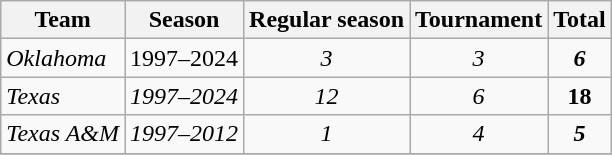<table class="wikitable sortable">
<tr>
<th scope="col">Team</th>
<th scope="col">Season</th>
<th scope="col">Regular season</th>
<th scope="col">Tournament</th>
<th scope="col">Total</th>
</tr>
<tr>
<td><em>Oklahoma</em></td>
<td style="text-align: center;">1997–2024</td>
<td style="text-align: center;"><em>3</em></td>
<td style="text-align: center;"><em>3</em></td>
<td style="text-align: center;"><strong><em>6</em></strong></td>
</tr>
<tr>
<td><em>Texas</em></td>
<td style="text-align: center;"><em>1997–2024</em></td>
<td style="text-align: center;"><em>12</em></td>
<td style="text-align: center;"><em>6</em></td>
<td style="text-align: center;"><strong>18</strong></td>
</tr>
<tr>
<td><em>Texas A&M</em></td>
<td style="text-align: center;"><em>1997–2012</em></td>
<td style="text-align: center;"><em>1</em></td>
<td style="text-align: center;"><em>4</em></td>
<td style="text-align: center;"><strong><em>5</em></strong></td>
</tr>
<tr>
</tr>
</table>
